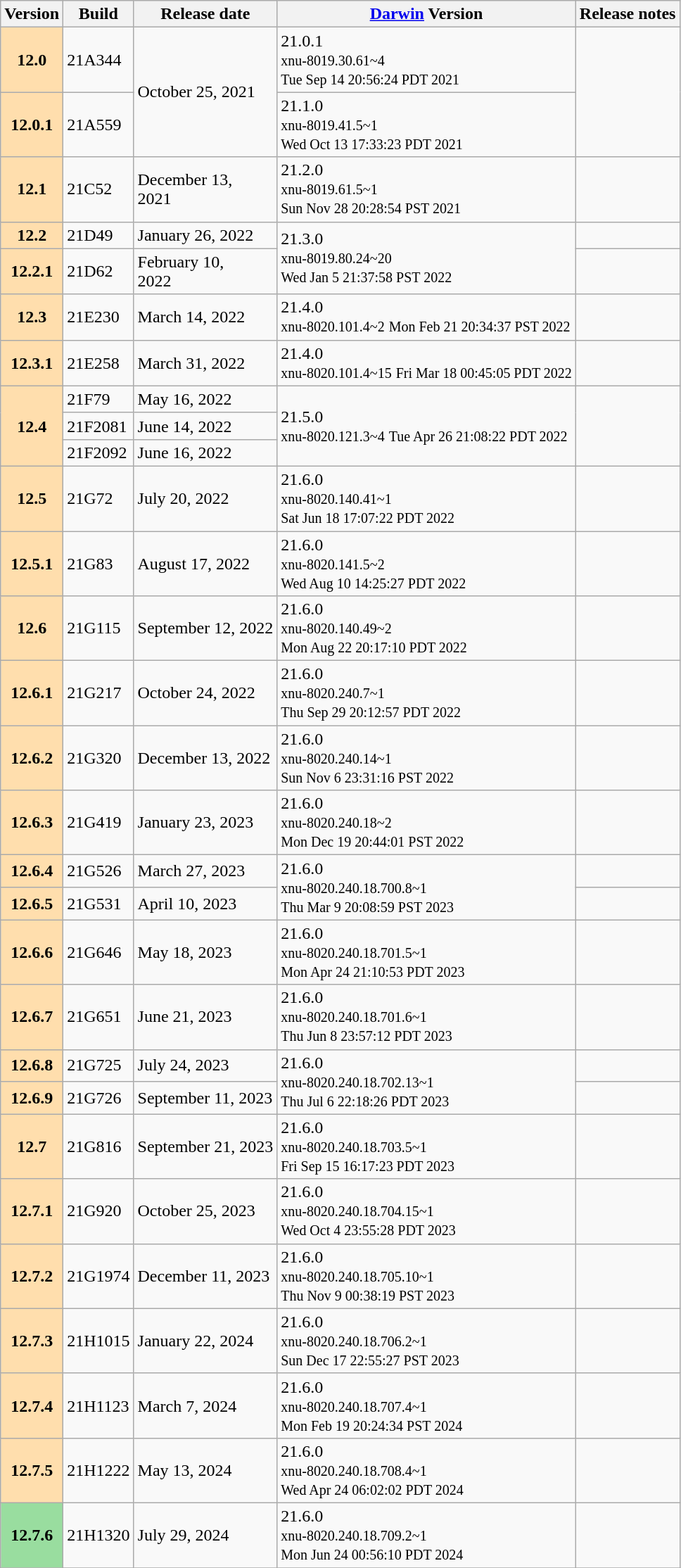<table class="wikitable">
<tr>
<th>Version</th>
<th>Build</th>
<th>Release date</th>
<th><a href='#'>Darwin</a> Version</th>
<th>Release notes</th>
</tr>
<tr>
<th style="background:#FFDEAD; ">12.0</th>
<td>21A344</td>
<td rowspan="2">October 25, 2021</td>
<td>21.0.1<br><small>xnu-8019.30.61~4</small><br><small>Tue Sep 14 20:56:24 PDT 2021</small></td>
<td rowspan="2"><br></td>
</tr>
<tr>
<th style="background:#FFDEAD; ">12.0.1</th>
<td>21A559</td>
<td>21.1.0<br><small>xnu-8019.41.5~1</small><br><small>Wed Oct 13 17:33:23 PDT 2021</small></td>
</tr>
<tr>
<th style="background:#FFDEAD; ">12.1</th>
<td>21C52</td>
<td>December 13,<br>2021</td>
<td>21.2.0<br><small>xnu-8019.61.5~1</small><br><small>Sun Nov 28 20:28:54 PST 2021</small></td>
<td><br></td>
</tr>
<tr>
<th style="background:#FFDEAD; ">12.2</th>
<td>21D49</td>
<td>January 26, 2022</td>
<td rowspan="2">21.3.0<br><small>xnu-8019.80.24~20</small><br><small>Wed Jan 5 21:37:58 PST 2022</small></td>
<td><br></td>
</tr>
<tr>
<th style="background:#FFDEAD; ">12.2.1</th>
<td>21D62</td>
<td>February 10,<br>2022</td>
<td><br></td>
</tr>
<tr>
<th style="background:#FFDEAD; ">12.3</th>
<td>21E230</td>
<td>March 14, 2022</td>
<td>21.4.0<br><small>xnu-8020.101.4~2</small>
<small>Mon Feb 21 20:34:37 PST 2022</small></td>
<td><br></td>
</tr>
<tr>
<th style="background:#FFDEAD; ">12.3.1</th>
<td>21E258</td>
<td>March 31, 2022</td>
<td>21.4.0<br><small>xnu-8020.101.4~15</small>
<small>Fri Mar 18 00:45:05 PDT 2022</small></td>
<td><br></td>
</tr>
<tr>
<th rowspan="3" style="background:#FFDEAD; ">12.4</th>
<td>21F79</td>
<td>May 16, 2022</td>
<td rowspan="3">21.5.0<br><small>xnu-8020.121.3~4</small>
<small>Tue Apr 26 21:08:22 PDT 2022</small></td>
<td rowspan="3"><br></td>
</tr>
<tr>
<td>21F2081</td>
<td>June 14, 2022</td>
</tr>
<tr>
<td>21F2092</td>
<td>June 16, 2022</td>
</tr>
<tr>
<th style="background:#FFDEAD; ">12.5</th>
<td>21G72</td>
<td>July 20, 2022</td>
<td>21.6.0<br><small>xnu-8020.140.41~1</small><br><small>Sat Jun 18 17:07:22 PDT 2022</small></td>
<td><br></td>
</tr>
<tr>
<th style="background:#FFDEAD; ">12.5.1</th>
<td>21G83</td>
<td>August 17, 2022</td>
<td>21.6.0<br><small>xnu-8020.141.5~2<br>Wed Aug 10 14:25:27 PDT 2022</small></td>
<td><br></td>
</tr>
<tr>
<th style="background:#FFDEAD; ">12.6</th>
<td>21G115</td>
<td>September 12, 2022</td>
<td>21.6.0<br><small>xnu-8020.140.49~2<br>Mon Aug 22 20:17:10 PDT 2022</small></td>
<td><br></td>
</tr>
<tr>
<th style="background:#FFDEAD; ">12.6.1</th>
<td>21G217</td>
<td>October 24, 2022</td>
<td>21.6.0<br><small>xnu-8020.240.7~1<br>Thu Sep 29 20:12:57 PDT 2022</small></td>
<td><br></td>
</tr>
<tr>
<th style="background:#FFDEAD; ">12.6.2</th>
<td>21G320</td>
<td>December 13, 2022</td>
<td>21.6.0<br><small>xnu-8020.240.14~1<br>Sun Nov 6 23:31:16 PST 2022</small></td>
<td><br></td>
</tr>
<tr>
<th style="background:#FFDEAD; ">12.6.3</th>
<td>21G419</td>
<td>January 23, 2023</td>
<td>21.6.0<br><small>xnu-8020.240.18~2<br>Mon Dec 19 20:44:01 PST 2022</small></td>
<td><br></td>
</tr>
<tr>
<th style="background:#FFDEAD; ">12.6.4</th>
<td>21G526</td>
<td>March 27, 2023</td>
<td rowspan="2">21.6.0<br><small>xnu-8020.240.18.700.8~1<br>Thu Mar 9 20:08:59 PST 2023</small></td>
<td><br></td>
</tr>
<tr>
<th style="background:#FFDEAD; ">12.6.5</th>
<td>21G531</td>
<td>April 10, 2023</td>
<td><br></td>
</tr>
<tr>
<th style="background:#FFDEAD; ">12.6.6</th>
<td>21G646</td>
<td>May 18, 2023</td>
<td>21.6.0<br><small>xnu-8020.240.18.701.5~1<br>Mon Apr 24 21:10:53 PDT 2023</small></td>
<td><br></td>
</tr>
<tr>
<th style="background:#FFDEAD; ">12.6.7</th>
<td>21G651</td>
<td>June 21, 2023</td>
<td>21.6.0<br><small>xnu-8020.240.18.701.6~1<br>Thu Jun 8 23:57:12 PDT 2023</small></td>
<td><br></td>
</tr>
<tr>
<th style="background:#FFDEAD; ">12.6.8</th>
<td>21G725</td>
<td>July 24, 2023</td>
<td rowspan="2">21.6.0<br><small>xnu-8020.240.18.702.13~1<br>Thu Jul 6 22:18:26 PDT 2023</small></td>
<td><br></td>
</tr>
<tr>
<th style="background:#FFDEAD; ">12.6.9</th>
<td>21G726</td>
<td>September 11, 2023</td>
<td><br></td>
</tr>
<tr>
<th style="background:#FFDEAD; ">12.7</th>
<td>21G816</td>
<td>September 21, 2023</td>
<td>21.6.0<br><small>xnu-8020.240.18.703.5~1<br>Fri Sep 15 16:17:23 PDT 2023</small></td>
<td><br></td>
</tr>
<tr>
<th style="background:#FFDEAD; ">12.7.1</th>
<td>21G920</td>
<td>October 25, 2023</td>
<td>21.6.0<br><small>xnu-8020.240.18.704.15~1<br>Wed Oct 4 23:55:28 PDT 2023</small></td>
<td><br></td>
</tr>
<tr>
<th style="background:#FFDEAD; ">12.7.2</th>
<td>21G1974</td>
<td>December 11, 2023</td>
<td>21.6.0<br><small>xnu-8020.240.18.705.10~1<br>Thu Nov 9 00:38:19 PST 2023</small></td>
<td><br></td>
</tr>
<tr>
<th style="background:#FFDEAD; ">12.7.3</th>
<td>21H1015</td>
<td>January 22, 2024</td>
<td>21.6.0<br><small>xnu-8020.240.18.706.2~1<br>Sun Dec 17 22:55:27 PST 2023</small></td>
<td><br></td>
</tr>
<tr>
<th style="background:#FFDEAD; ">12.7.4</th>
<td>21H1123</td>
<td>March 7, 2024</td>
<td>21.6.0<br><small>xnu-8020.240.18.707.4~1<br>Mon Feb 19 20:24:34 PST 2024</small></td>
<td><br></td>
</tr>
<tr>
<th style="background:#FFDEAD; ">12.7.5</th>
<td>21H1222</td>
<td>May 13, 2024</td>
<td>21.6.0<br><small>xnu-8020.240.18.708.4~1<br>Wed Apr 24 06:02:02 PDT 2024</small></td>
<td><br></td>
</tr>
<tr>
<th style="background:#99DD9F; ">12.7.6</th>
<td>21H1320</td>
<td>July 29, 2024</td>
<td>21.6.0<br><small>xnu-8020.240.18.709.2~1<br>Mon Jun 24 00:56:10 PDT 2024</small></td>
<td><br></td>
</tr>
<tr>
</tr>
</table>
